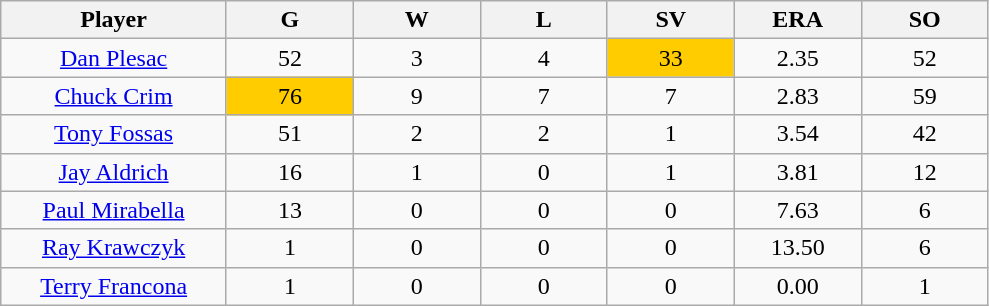<table class="wikitable sortable">
<tr>
<th bgcolor="#DDDDFF" width="16%">Player</th>
<th bgcolor="#DDDDFF" width="9%">G</th>
<th bgcolor="#DDDDFF" width="9%">W</th>
<th bgcolor="#DDDDFF" width="9%">L</th>
<th bgcolor="#DDDDFF" width="9%">SV</th>
<th bgcolor="#DDDDFF" width="9%">ERA</th>
<th bgcolor="#DDDDFF" width="9%">SO</th>
</tr>
<tr align="center">
<td><a href='#'>Dan Plesac</a></td>
<td>52</td>
<td>3</td>
<td>4</td>
<td bgcolor="FFCC00">33</td>
<td>2.35</td>
<td>52</td>
</tr>
<tr align=center>
<td><a href='#'>Chuck Crim</a></td>
<td bgcolor="FFCC00">76</td>
<td>9</td>
<td>7</td>
<td>7</td>
<td>2.83</td>
<td>59</td>
</tr>
<tr align=center>
<td><a href='#'>Tony Fossas</a></td>
<td>51</td>
<td>2</td>
<td>2</td>
<td>1</td>
<td>3.54</td>
<td>42</td>
</tr>
<tr align=center>
<td><a href='#'>Jay Aldrich</a></td>
<td>16</td>
<td>1</td>
<td>0</td>
<td>1</td>
<td>3.81</td>
<td>12</td>
</tr>
<tr align=center>
<td><a href='#'>Paul Mirabella</a></td>
<td>13</td>
<td>0</td>
<td>0</td>
<td>0</td>
<td>7.63</td>
<td>6</td>
</tr>
<tr align="center">
<td><a href='#'>Ray Krawczyk</a></td>
<td>1</td>
<td>0</td>
<td>0</td>
<td>0</td>
<td>13.50</td>
<td>6</td>
</tr>
<tr align=center>
<td><a href='#'>Terry Francona</a></td>
<td>1</td>
<td>0</td>
<td>0</td>
<td>0</td>
<td>0.00</td>
<td>1</td>
</tr>
</table>
